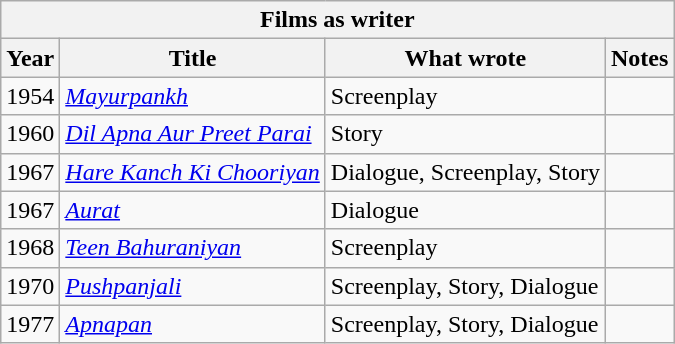<table class="wikitable">
<tr>
<th colspan="4" scope="col"><strong>Films as writer</strong></th>
</tr>
<tr>
<th>Year</th>
<th>Title</th>
<th>What wrote</th>
<th>Notes</th>
</tr>
<tr>
<td>1954</td>
<td><em><a href='#'>Mayurpankh</a></em></td>
<td>Screenplay</td>
<td></td>
</tr>
<tr>
<td>1960</td>
<td><em><a href='#'>Dil Apna Aur Preet Parai</a></em></td>
<td>Story</td>
<td></td>
</tr>
<tr>
<td>1967</td>
<td><em><a href='#'>Hare Kanch Ki Chooriyan</a></em></td>
<td>Dialogue, Screenplay, Story</td>
<td></td>
</tr>
<tr>
<td>1967</td>
<td><em><a href='#'>Aurat</a></em></td>
<td>Dialogue</td>
<td></td>
</tr>
<tr>
<td>1968</td>
<td><em><a href='#'>Teen Bahuraniyan</a></em></td>
<td>Screenplay</td>
<td></td>
</tr>
<tr>
<td>1970</td>
<td><em><a href='#'>Pushpanjali</a></em></td>
<td>Screenplay, Story,  Dialogue</td>
<td></td>
</tr>
<tr>
<td>1977</td>
<td><em><a href='#'>Apnapan</a></em></td>
<td>Screenplay, Story,  Dialogue</td>
<td></td>
</tr>
</table>
